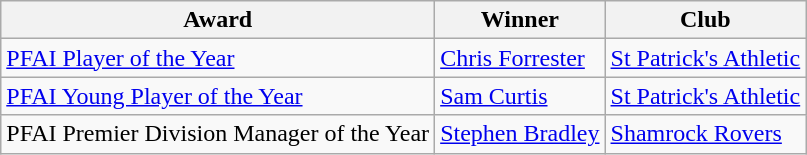<table class="wikitable">
<tr>
<th>Award</th>
<th>Winner</th>
<th>Club</th>
</tr>
<tr>
<td><a href='#'>PFAI Player of the Year</a></td>
<td><a href='#'>Chris Forrester</a></td>
<td><a href='#'>St Patrick's Athletic</a></td>
</tr>
<tr>
<td><a href='#'>PFAI Young Player of the Year</a></td>
<td><a href='#'>Sam Curtis</a></td>
<td><a href='#'>St Patrick's Athletic</a></td>
</tr>
<tr>
<td>PFAI Premier Division Manager of the Year</td>
<td><a href='#'>Stephen Bradley</a></td>
<td><a href='#'>Shamrock Rovers</a></td>
</tr>
</table>
